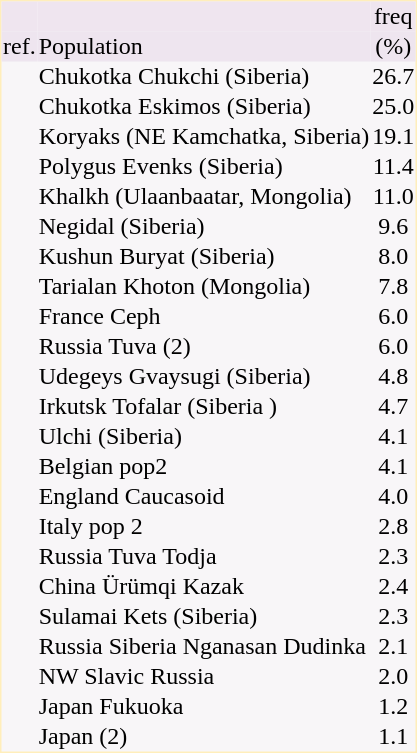<table border="0" cellspacing="0" cellpadding="1" align="left" style="text-align:center; margin-right: 1em;  border:1px #ffeebb solid; background:#f8f6f8; ">
<tr style="background:#efe5ef">
<td></td>
<td></td>
<td>freq</td>
</tr>
<tr style="background:#eee5ef">
<td>ref.</td>
<td align="left">Population</td>
<td>(%)</td>
</tr>
<tr>
<td></td>
<td align="left">Chukotka Chukchi (Siberia)</td>
<td>26.7</td>
</tr>
<tr>
<td></td>
<td align="left">Chukotka Eskimos (Siberia)</td>
<td>25.0</td>
</tr>
<tr>
<td></td>
<td align="left">Koryaks (NE Kamchatka, Siberia)</td>
<td>19.1</td>
</tr>
<tr>
<td></td>
<td align="left">Polygus Evenks (Siberia)</td>
<td>11.4</td>
</tr>
<tr>
<td></td>
<td align="left">Khalkh (Ulaanbaatar, Mongolia)</td>
<td>11.0</td>
</tr>
<tr>
<td></td>
<td align="left">Negidal (Siberia)</td>
<td>9.6</td>
</tr>
<tr>
<td></td>
<td align="left">Kushun Buryat (Siberia)</td>
<td>8.0</td>
</tr>
<tr>
<td></td>
<td align="left">Tarialan Khoton (Mongolia)</td>
<td>7.8</td>
</tr>
<tr>
<td></td>
<td align="left">France Ceph</td>
<td>6.0</td>
</tr>
<tr>
<td></td>
<td align="left">Russia Tuva (2)</td>
<td>6.0</td>
</tr>
<tr>
<td></td>
<td align="left">Udegeys Gvaysugi (Siberia)</td>
<td>4.8</td>
</tr>
<tr>
<td></td>
<td align="left">Irkutsk Tofalar (Siberia )</td>
<td>4.7</td>
</tr>
<tr>
<td></td>
<td align="left">Ulchi (Siberia)</td>
<td>4.1</td>
</tr>
<tr>
<td></td>
<td align="left">Belgian pop2</td>
<td>4.1</td>
</tr>
<tr>
<td></td>
<td align="left">England Caucasoid</td>
<td>4.0</td>
</tr>
<tr>
<td></td>
<td align="left">Italy pop 2</td>
<td>2.8</td>
</tr>
<tr>
<td></td>
<td align="left">Russia Tuva Todja</td>
<td>2.3</td>
</tr>
<tr>
<td></td>
<td align="left">China Ürümqi Kazak</td>
<td>2.4</td>
</tr>
<tr>
<td></td>
<td align="left">Sulamai Kets (Siberia)</td>
<td>2.3</td>
</tr>
<tr>
<td></td>
<td align="left">Russia Siberia Nganasan Dudinka</td>
<td>2.1</td>
</tr>
<tr>
<td></td>
<td align="left">NW Slavic Russia</td>
<td>2.0</td>
</tr>
<tr>
<td></td>
<td align="left">Japan Fukuoka</td>
<td>1.2</td>
</tr>
<tr>
<td></td>
<td align="left">Japan (2)</td>
<td>1.1</td>
</tr>
</table>
